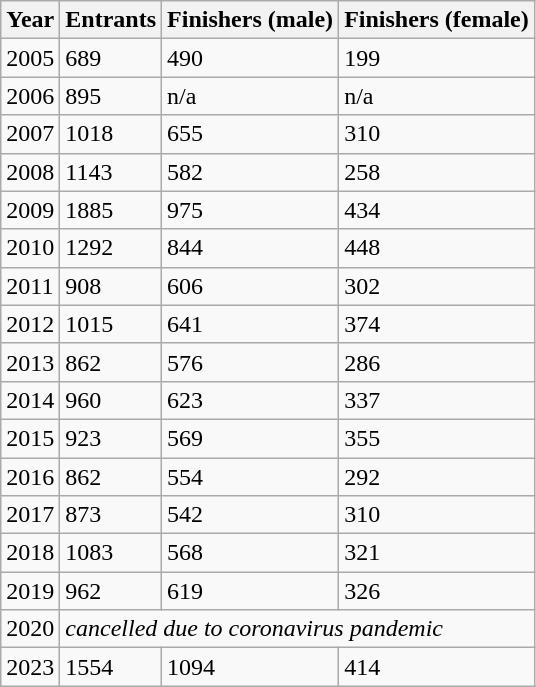<table class="wikitable" border="1">
<tr>
<th>Year</th>
<th>Entrants</th>
<th>Finishers (male)</th>
<th>Finishers (female)</th>
</tr>
<tr>
<td>2005</td>
<td>689</td>
<td>490</td>
<td>199</td>
</tr>
<tr>
<td>2006</td>
<td>895</td>
<td>n/a</td>
<td>n/a</td>
</tr>
<tr>
<td>2007</td>
<td>1018</td>
<td>655</td>
<td>310</td>
</tr>
<tr>
<td>2008</td>
<td>1143</td>
<td>582</td>
<td>258</td>
</tr>
<tr>
<td>2009</td>
<td>1885</td>
<td>975</td>
<td>434</td>
</tr>
<tr>
<td>2010</td>
<td>1292</td>
<td>844</td>
<td>448</td>
</tr>
<tr>
<td>2011</td>
<td>908</td>
<td>606</td>
<td>302</td>
</tr>
<tr>
<td>2012</td>
<td>1015</td>
<td>641</td>
<td>374</td>
</tr>
<tr>
<td>2013</td>
<td>862</td>
<td>576</td>
<td>286</td>
</tr>
<tr>
<td>2014</td>
<td>960</td>
<td>623</td>
<td>337</td>
</tr>
<tr>
<td>2015</td>
<td>923</td>
<td>569</td>
<td>355</td>
</tr>
<tr>
<td>2016</td>
<td>862</td>
<td>554</td>
<td>292</td>
</tr>
<tr>
<td>2017</td>
<td>873</td>
<td>542</td>
<td>310</td>
</tr>
<tr>
<td>2018</td>
<td>1083</td>
<td>568</td>
<td>321</td>
</tr>
<tr>
<td>2019</td>
<td>962</td>
<td>619</td>
<td>326</td>
</tr>
<tr>
<td>2020</td>
<td colspan="3"><em>cancelled due to coronavirus pandemic</em></td>
</tr>
<tr>
<td>2023</td>
<td>1554</td>
<td>1094</td>
<td>414</td>
</tr>
</table>
